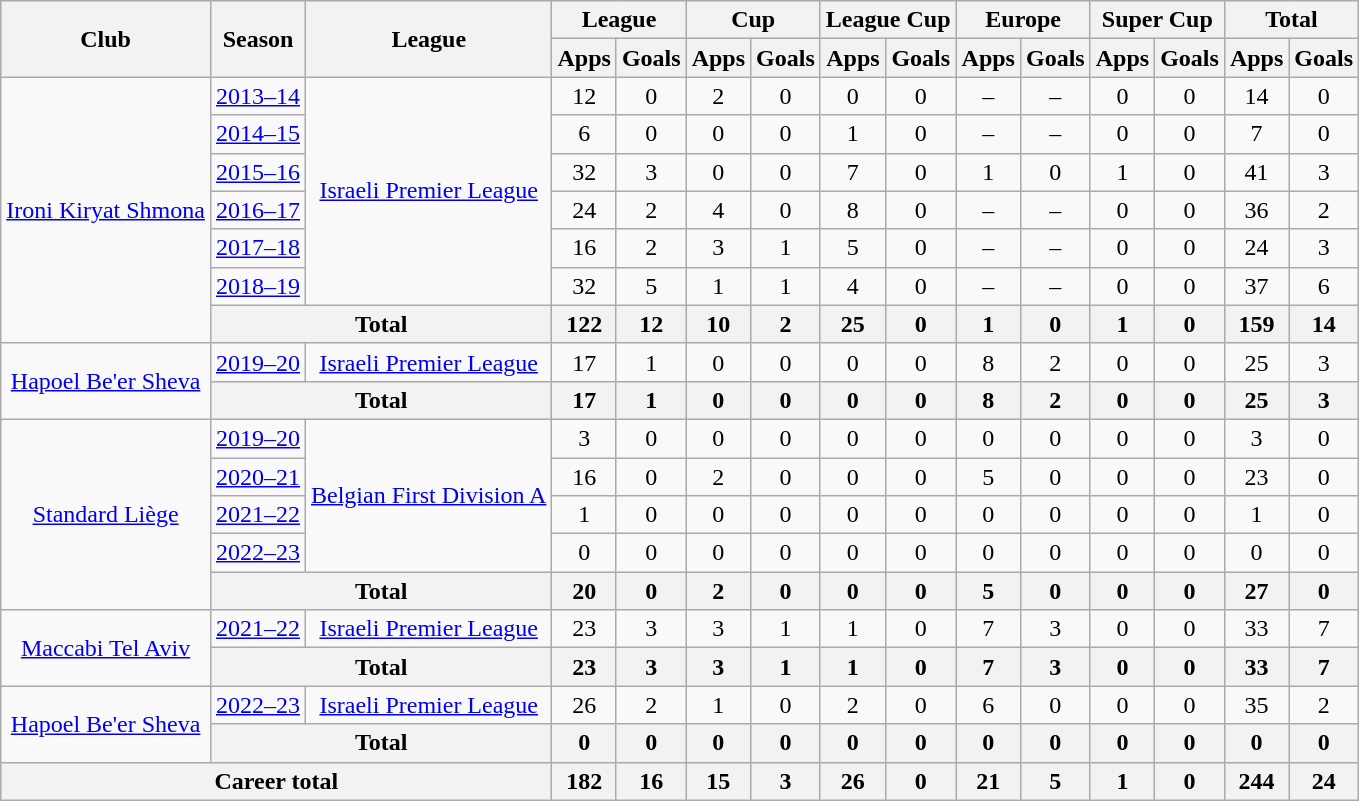<table class="wikitable" style="text-align: center;">
<tr>
<th rowspan="2">Club</th>
<th rowspan="2">Season</th>
<th rowspan="2">League</th>
<th colspan="2">League</th>
<th colspan="2">Cup</th>
<th colspan="2">League Cup</th>
<th colspan="2">Europe</th>
<th colspan="2">Super Cup</th>
<th colspan="2">Total</th>
</tr>
<tr>
<th>Apps</th>
<th>Goals</th>
<th>Apps</th>
<th>Goals</th>
<th>Apps</th>
<th>Goals</th>
<th>Apps</th>
<th>Goals</th>
<th>Apps</th>
<th>Goals</th>
<th>Apps</th>
<th>Goals</th>
</tr>
<tr>
<td rowspan="7"><a href='#'>Ironi Kiryat Shmona</a></td>
<td><a href='#'>2013–14</a></td>
<td rowspan="6"><a href='#'>Israeli Premier League</a></td>
<td>12</td>
<td>0</td>
<td>2</td>
<td>0</td>
<td>0</td>
<td>0</td>
<td>–</td>
<td>–</td>
<td>0</td>
<td>0</td>
<td>14</td>
<td>0</td>
</tr>
<tr>
<td><a href='#'>2014–15</a></td>
<td>6</td>
<td>0</td>
<td>0</td>
<td>0</td>
<td>1</td>
<td>0</td>
<td>–</td>
<td>–</td>
<td>0</td>
<td>0</td>
<td>7</td>
<td>0</td>
</tr>
<tr>
<td><a href='#'>2015–16</a></td>
<td>32</td>
<td>3</td>
<td>0</td>
<td>0</td>
<td>7</td>
<td>0</td>
<td>1</td>
<td>0</td>
<td>1</td>
<td>0</td>
<td>41</td>
<td>3</td>
</tr>
<tr>
<td><a href='#'>2016–17</a></td>
<td>24</td>
<td>2</td>
<td>4</td>
<td>0</td>
<td>8</td>
<td>0</td>
<td>–</td>
<td>–</td>
<td>0</td>
<td>0</td>
<td>36</td>
<td>2</td>
</tr>
<tr>
<td><a href='#'>2017–18</a></td>
<td>16</td>
<td>2</td>
<td>3</td>
<td>1</td>
<td>5</td>
<td>0</td>
<td>–</td>
<td>–</td>
<td>0</td>
<td>0</td>
<td>24</td>
<td>3</td>
</tr>
<tr>
<td><a href='#'>2018–19</a></td>
<td>32</td>
<td>5</td>
<td>1</td>
<td>1</td>
<td>4</td>
<td>0</td>
<td>–</td>
<td>–</td>
<td>0</td>
<td>0</td>
<td>37</td>
<td>6</td>
</tr>
<tr>
<th colspan="2">Total</th>
<th>122</th>
<th>12</th>
<th>10</th>
<th>2</th>
<th>25</th>
<th>0</th>
<th>1</th>
<th>0</th>
<th>1</th>
<th>0</th>
<th>159</th>
<th>14</th>
</tr>
<tr>
<td rowspan="2"><a href='#'>Hapoel Be'er Sheva</a></td>
<td><a href='#'>2019–20</a></td>
<td rowspan="1"><a href='#'>Israeli Premier League</a></td>
<td>17</td>
<td>1</td>
<td>0</td>
<td>0</td>
<td>0</td>
<td>0</td>
<td>8</td>
<td>2</td>
<td>0</td>
<td>0</td>
<td>25</td>
<td>3</td>
</tr>
<tr>
<th colspan="2">Total</th>
<th>17</th>
<th>1</th>
<th>0</th>
<th>0</th>
<th>0</th>
<th>0</th>
<th>8</th>
<th>2</th>
<th>0</th>
<th>0</th>
<th>25</th>
<th>3</th>
</tr>
<tr>
<td rowspan="5"><a href='#'>Standard Liège</a></td>
<td><a href='#'>2019–20</a></td>
<td rowspan="4"><a href='#'>Belgian First Division A</a></td>
<td>3</td>
<td>0</td>
<td>0</td>
<td>0</td>
<td>0</td>
<td>0</td>
<td>0</td>
<td>0</td>
<td>0</td>
<td>0</td>
<td>3</td>
<td>0</td>
</tr>
<tr>
<td><a href='#'>2020–21</a></td>
<td>16</td>
<td>0</td>
<td>2</td>
<td>0</td>
<td>0</td>
<td>0</td>
<td>5</td>
<td>0</td>
<td>0</td>
<td>0</td>
<td>23</td>
<td>0</td>
</tr>
<tr>
<td><a href='#'>2021–22</a></td>
<td>1</td>
<td>0</td>
<td>0</td>
<td>0</td>
<td>0</td>
<td>0</td>
<td>0</td>
<td>0</td>
<td>0</td>
<td>0</td>
<td>1</td>
<td>0</td>
</tr>
<tr>
<td><a href='#'>2022–23</a></td>
<td>0</td>
<td>0</td>
<td>0</td>
<td>0</td>
<td>0</td>
<td>0</td>
<td>0</td>
<td>0</td>
<td>0</td>
<td>0</td>
<td>0</td>
<td>0</td>
</tr>
<tr>
<th colspan="2">Total</th>
<th>20</th>
<th>0</th>
<th>2</th>
<th>0</th>
<th>0</th>
<th>0</th>
<th>5</th>
<th>0</th>
<th>0</th>
<th>0</th>
<th>27</th>
<th>0</th>
</tr>
<tr>
<td rowspan="2"><a href='#'>Maccabi Tel Aviv</a></td>
<td><a href='#'>2021–22</a></td>
<td rowspan="1"><a href='#'>Israeli Premier League</a></td>
<td>23</td>
<td>3</td>
<td>3</td>
<td>1</td>
<td>1</td>
<td>0</td>
<td>7</td>
<td>3</td>
<td>0</td>
<td>0</td>
<td>33</td>
<td>7</td>
</tr>
<tr>
<th colspan="2">Total</th>
<th>23</th>
<th>3</th>
<th>3</th>
<th>1</th>
<th>1</th>
<th>0</th>
<th>7</th>
<th>3</th>
<th>0</th>
<th>0</th>
<th>33</th>
<th>7</th>
</tr>
<tr>
<td rowspan="2"><a href='#'>Hapoel Be'er Sheva</a></td>
<td><a href='#'>2022–23</a></td>
<td rowspan="1"><a href='#'>Israeli Premier League</a></td>
<td>26</td>
<td>2</td>
<td>1</td>
<td>0</td>
<td>2</td>
<td>0</td>
<td>6</td>
<td>0</td>
<td>0</td>
<td>0</td>
<td>35</td>
<td>2</td>
</tr>
<tr>
<th colspan="2">Total</th>
<th>0</th>
<th>0</th>
<th>0</th>
<th>0</th>
<th>0</th>
<th>0</th>
<th>0</th>
<th>0</th>
<th>0</th>
<th>0</th>
<th>0</th>
<th>0</th>
</tr>
<tr>
<th colspan="3">Career total</th>
<th>182</th>
<th>16</th>
<th>15</th>
<th>3</th>
<th>26</th>
<th>0</th>
<th>21</th>
<th>5</th>
<th>1</th>
<th>0</th>
<th>244</th>
<th>24</th>
</tr>
</table>
